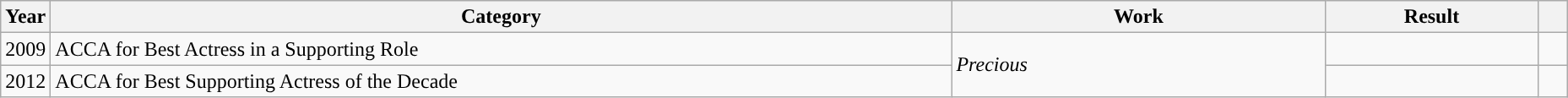<table class="wikitable">
<tr>
<th scope="col" style="width:1em;">Year</th>
<th scope="col" style="width:44em;">Category</th>
<th scope="col" style="width:18em;">Work</th>
<th scope="col" style="width:10em;">Result</th>
<th class="unsortable" style="width:1em;"></th>
</tr>
<tr>
<td>2009</td>
<td>ACCA for Best Actress in a Supporting Role</td>
<td rowspan="2"><em>Precious</em></td>
<td></td>
<td></td>
</tr>
<tr>
<td>2012</td>
<td>ACCA for Best Supporting Actress of the Decade</td>
<td></td>
<td></td>
</tr>
</table>
